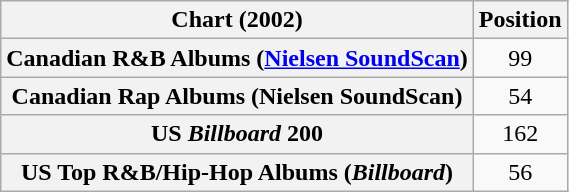<table class="wikitable sortable plainrowheaders" style="text-align:center">
<tr>
<th scope="col">Chart (2002)</th>
<th scope="col">Position</th>
</tr>
<tr>
<th scope="row">Canadian R&B Albums (<a href='#'>Nielsen SoundScan</a>)</th>
<td>99</td>
</tr>
<tr>
<th scope="row">Canadian Rap Albums (Nielsen SoundScan)</th>
<td>54</td>
</tr>
<tr>
<th scope="row">US <em>Billboard</em> 200</th>
<td>162</td>
</tr>
<tr>
<th scope="row">US Top R&B/Hip-Hop Albums (<em>Billboard</em>)</th>
<td>56</td>
</tr>
</table>
